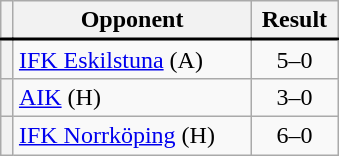<table class="wikitable plainrowheaders" style="text-align:center;margin-left:1em;float:right;clear:right;min-width:226px">
<tr>
<th scope="col"></th>
<th scope="col">Opponent</th>
<th scope="col">Result</th>
</tr>
<tr style="border-top:2px solid black">
<th scope="row" style="text-align:center"></th>
<td align="left"><a href='#'>IFK Eskilstuna</a> (A)</td>
<td>5–0</td>
</tr>
<tr>
<th scope="row" style="text-align:center"></th>
<td align="left"><a href='#'>AIK</a> (H)</td>
<td>3–0</td>
</tr>
<tr>
<th scope="row" style="text-align:center"></th>
<td align="left"><a href='#'>IFK Norrköping</a> (H)</td>
<td>6–0</td>
</tr>
</table>
